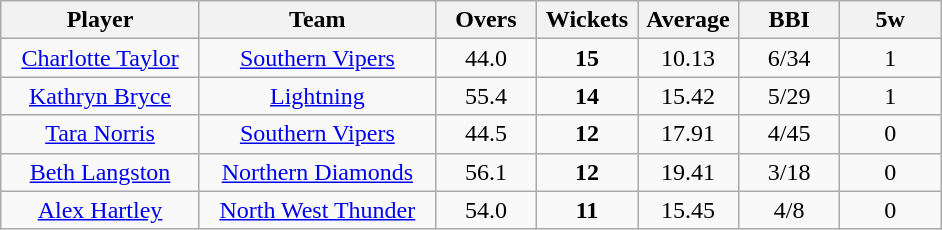<table class="wikitable" style="text-align:center">
<tr>
<th width=125>Player</th>
<th width=150>Team</th>
<th width=60>Overs</th>
<th width=60>Wickets</th>
<th width=60>Average</th>
<th width=60>BBI</th>
<th width=60>5w</th>
</tr>
<tr>
<td><a href='#'>Charlotte Taylor</a></td>
<td><a href='#'>Southern Vipers</a></td>
<td>44.0</td>
<td><strong>15</strong></td>
<td>10.13</td>
<td>6/34</td>
<td>1</td>
</tr>
<tr>
<td><a href='#'>Kathryn Bryce</a></td>
<td><a href='#'>Lightning</a></td>
<td>55.4</td>
<td><strong>14</strong></td>
<td>15.42</td>
<td>5/29</td>
<td>1</td>
</tr>
<tr>
<td><a href='#'>Tara Norris</a></td>
<td><a href='#'>Southern Vipers</a></td>
<td>44.5</td>
<td><strong>12</strong></td>
<td>17.91</td>
<td>4/45</td>
<td>0</td>
</tr>
<tr>
<td><a href='#'>Beth Langston</a></td>
<td><a href='#'>Northern Diamonds</a></td>
<td>56.1</td>
<td><strong>12</strong></td>
<td>19.41</td>
<td>3/18</td>
<td>0</td>
</tr>
<tr>
<td><a href='#'>Alex Hartley</a></td>
<td><a href='#'>North West Thunder</a></td>
<td>54.0</td>
<td><strong>11</strong></td>
<td>15.45</td>
<td>4/8</td>
<td>0</td>
</tr>
</table>
